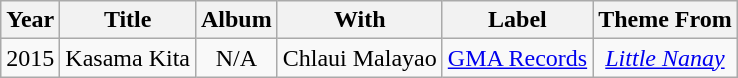<table class="wikitable" style="text-align:center;">
<tr>
<th>Year</th>
<th>Title</th>
<th>Album</th>
<th>With</th>
<th>Label</th>
<th>Theme From</th>
</tr>
<tr>
<td>2015</td>
<td>Kasama Kita</td>
<td>N/A</td>
<td>Chlaui Malayao</td>
<td><a href='#'>GMA Records</a></td>
<td><em><a href='#'>Little Nanay</a></em></td>
</tr>
</table>
